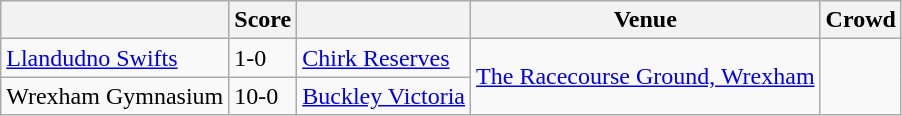<table class="wikitable">
<tr>
<th></th>
<th>Score</th>
<th></th>
<th>Venue</th>
<th>Crowd</th>
</tr>
<tr>
<td><a href='#'>Llandudno Swifts</a></td>
<td>1-0</td>
<td><a href='#'>Chirk Reserves</a></td>
<td rowspan="2"><a href='#'>The Racecourse Ground, Wrexham</a></td>
<td rowspan="2"></td>
</tr>
<tr>
<td>Wrexham Gymnasium</td>
<td>10-0</td>
<td><a href='#'>Buckley Victoria</a></td>
</tr>
</table>
